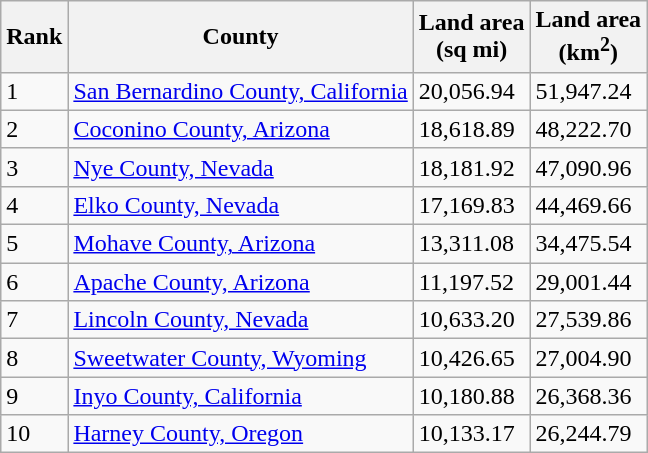<table class="wikitable" style="float:left; margin-right: 1em">
<tr>
<th>Rank</th>
<th>County</th>
<th>Land area<br>(sq mi)</th>
<th>Land area<br>(km<sup>2</sup>)</th>
</tr>
<tr>
<td>1</td>
<td><a href='#'>San Bernardino County, California</a></td>
<td>20,056.94</td>
<td>51,947.24</td>
</tr>
<tr>
<td>2</td>
<td><a href='#'>Coconino County, Arizona</a></td>
<td>18,618.89</td>
<td>48,222.70</td>
</tr>
<tr>
<td>3</td>
<td><a href='#'>Nye County, Nevada</a></td>
<td>18,181.92</td>
<td>47,090.96</td>
</tr>
<tr>
<td>4</td>
<td><a href='#'>Elko County, Nevada</a></td>
<td>17,169.83</td>
<td>44,469.66</td>
</tr>
<tr>
<td>5</td>
<td><a href='#'>Mohave County, Arizona</a></td>
<td>13,311.08</td>
<td>34,475.54</td>
</tr>
<tr>
<td>6</td>
<td><a href='#'>Apache County, Arizona</a></td>
<td>11,197.52</td>
<td>29,001.44</td>
</tr>
<tr>
<td>7</td>
<td><a href='#'>Lincoln County, Nevada</a></td>
<td>10,633.20</td>
<td>27,539.86</td>
</tr>
<tr>
<td>8</td>
<td><a href='#'>Sweetwater County, Wyoming</a></td>
<td>10,426.65</td>
<td>27,004.90</td>
</tr>
<tr>
<td>9</td>
<td><a href='#'>Inyo County, California</a></td>
<td>10,180.88</td>
<td>26,368.36</td>
</tr>
<tr>
<td>10</td>
<td><a href='#'>Harney County, Oregon</a></td>
<td>10,133.17</td>
<td>26,244.79</td>
</tr>
</table>
